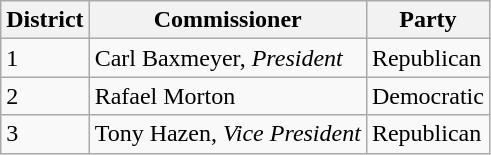<table class="wikitable sortable">
<tr>
<th>District</th>
<th>Commissioner</th>
<th>Party</th>
</tr>
<tr>
<td>1</td>
<td>Carl Baxmeyer, <em>President</em></td>
<td>Republican</td>
</tr>
<tr>
<td>2</td>
<td>Rafael Morton</td>
<td>Democratic</td>
</tr>
<tr>
<td>3</td>
<td>Tony Hazen, <em>Vice President</em></td>
<td>Republican</td>
</tr>
</table>
